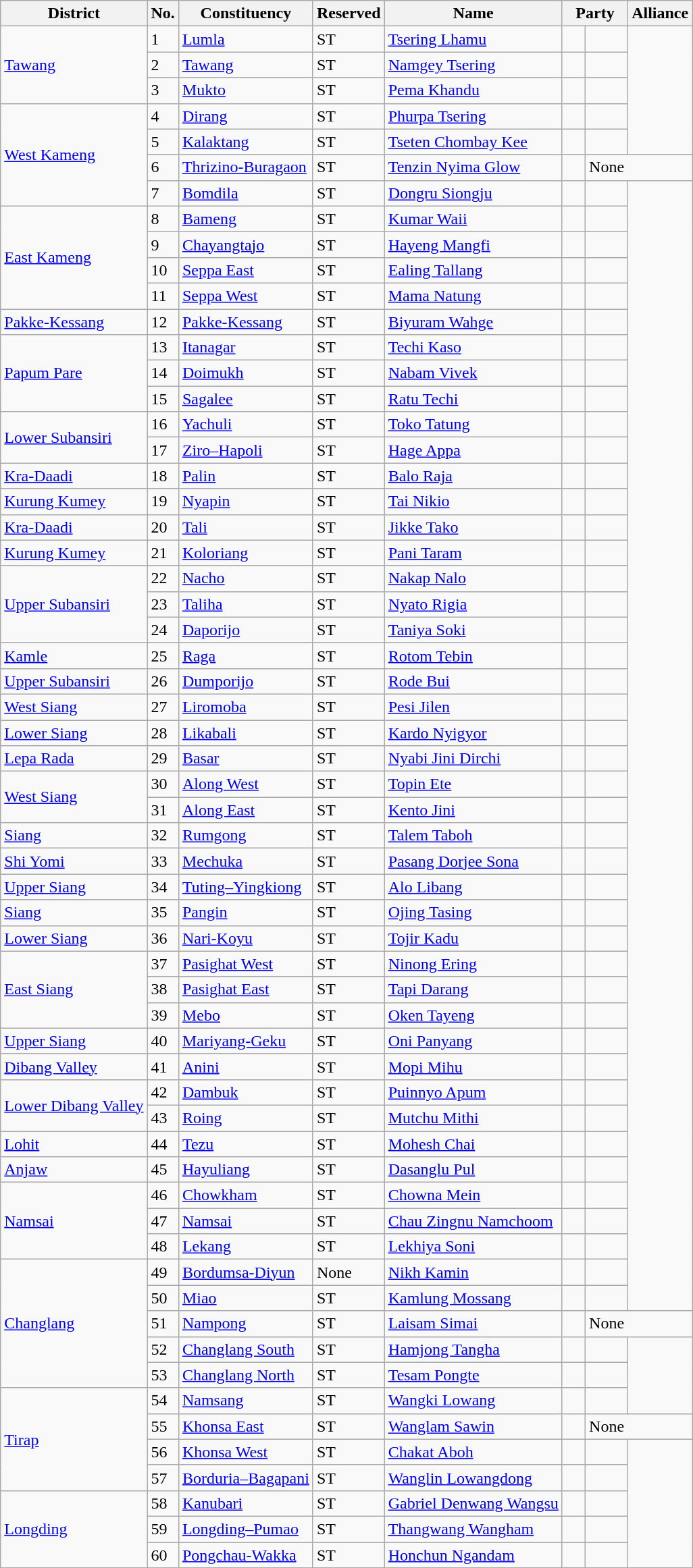<table class="wikitable sortable">
<tr>
<th>District</th>
<th>No.</th>
<th>Constituency</th>
<th>Reserved</th>
<th>Name</th>
<th colspan="2">Party</th>
<th colspan="2">Alliance</th>
</tr>
<tr>
<td rowspan="3"><a href='#'>Tawang</a></td>
<td>1</td>
<td><a href='#'>Lumla</a></td>
<td>ST</td>
<td><a href='#'>Tsering Lhamu</a></td>
<td></td>
<td></td>
</tr>
<tr>
<td>2</td>
<td><a href='#'>Tawang</a></td>
<td>ST</td>
<td><a href='#'>Namgey Tsering</a></td>
<td></td>
<td></td>
</tr>
<tr>
<td>3</td>
<td><a href='#'>Mukto</a></td>
<td>ST</td>
<td><a href='#'>Pema Khandu</a></td>
<td></td>
<td></td>
</tr>
<tr>
<td rowspan="4"><a href='#'>West Kameng</a></td>
<td>4</td>
<td><a href='#'>Dirang</a></td>
<td>ST</td>
<td><a href='#'>Phurpa Tsering</a></td>
<td></td>
<td></td>
</tr>
<tr>
<td>5</td>
<td><a href='#'>Kalaktang</a></td>
<td>ST</td>
<td><a href='#'>Tseten Chombay Kee</a></td>
<td></td>
<td></td>
</tr>
<tr>
<td>6</td>
<td><a href='#'>Thrizino-Buragaon</a></td>
<td>ST</td>
<td><a href='#'>Tenzin Nyima Glow</a></td>
<td></td>
<td colspan=2>None</td>
</tr>
<tr>
<td>7</td>
<td><a href='#'>Bomdila</a></td>
<td>ST</td>
<td><a href='#'>Dongru Siongju</a></td>
<td></td>
<td></td>
</tr>
<tr>
<td rowspan="4"><a href='#'>East Kameng</a></td>
<td>8</td>
<td><a href='#'>Bameng</a></td>
<td>ST</td>
<td><a href='#'>Kumar Waii</a></td>
<td></td>
<td></td>
</tr>
<tr>
<td>9</td>
<td><a href='#'>Chayangtajo</a></td>
<td>ST</td>
<td><a href='#'>Hayeng Mangfi</a></td>
<td></td>
<td></td>
</tr>
<tr>
<td>10</td>
<td><a href='#'>Seppa East</a></td>
<td>ST</td>
<td><a href='#'>Ealing Tallang</a></td>
<td></td>
<td></td>
</tr>
<tr>
<td>11</td>
<td><a href='#'>Seppa West</a></td>
<td>ST</td>
<td><a href='#'>Mama Natung</a></td>
<td></td>
<td></td>
</tr>
<tr>
<td><a href='#'>Pakke-Kessang</a></td>
<td>12</td>
<td><a href='#'>Pakke-Kessang</a></td>
<td>ST</td>
<td><a href='#'>Biyuram Wahge</a></td>
<td></td>
<td></td>
</tr>
<tr>
<td rowspan="3"><a href='#'>Papum Pare</a></td>
<td>13</td>
<td><a href='#'>Itanagar</a></td>
<td>ST</td>
<td><a href='#'>Techi Kaso</a></td>
<td></td>
<td></td>
</tr>
<tr>
<td>14</td>
<td><a href='#'>Doimukh</a></td>
<td>ST</td>
<td><a href='#'>Nabam Vivek</a></td>
<td></td>
<td></td>
</tr>
<tr>
<td>15</td>
<td><a href='#'>Sagalee</a></td>
<td>ST</td>
<td><a href='#'>Ratu Techi</a></td>
<td></td>
<td></td>
</tr>
<tr>
<td rowspan="2"><a href='#'>Lower Subansiri</a></td>
<td>16</td>
<td><a href='#'>Yachuli</a></td>
<td>ST</td>
<td><a href='#'>Toko Tatung</a></td>
<td></td>
<td></td>
</tr>
<tr>
<td>17</td>
<td><a href='#'>Ziro–Hapoli</a></td>
<td>ST</td>
<td><a href='#'>Hage Appa</a></td>
<td></td>
<td></td>
</tr>
<tr>
<td><a href='#'>Kra-Daadi</a></td>
<td>18</td>
<td><a href='#'>Palin</a></td>
<td>ST</td>
<td><a href='#'>Balo Raja</a></td>
<td></td>
<td></td>
</tr>
<tr>
<td><a href='#'>Kurung Kumey</a></td>
<td>19</td>
<td><a href='#'>Nyapin</a></td>
<td>ST</td>
<td><a href='#'>Tai Nikio</a></td>
<td></td>
<td></td>
</tr>
<tr>
<td><a href='#'>Kra-Daadi</a></td>
<td>20</td>
<td><a href='#'>Tali</a></td>
<td>ST</td>
<td><a href='#'>Jikke Tako</a></td>
<td></td>
<td></td>
</tr>
<tr>
<td><a href='#'>Kurung Kumey</a></td>
<td>21</td>
<td><a href='#'>Koloriang</a></td>
<td>ST</td>
<td><a href='#'>Pani Taram</a></td>
<td></td>
<td></td>
</tr>
<tr>
<td rowspan="3"><a href='#'>Upper Subansiri</a></td>
<td>22</td>
<td><a href='#'>Nacho</a></td>
<td>ST</td>
<td><a href='#'>Nakap Nalo</a></td>
<td></td>
<td></td>
</tr>
<tr>
<td>23</td>
<td><a href='#'>Taliha</a></td>
<td>ST</td>
<td><a href='#'>Nyato Rigia</a></td>
<td></td>
<td></td>
</tr>
<tr>
<td>24</td>
<td><a href='#'>Daporijo</a></td>
<td>ST</td>
<td><a href='#'>Taniya Soki</a></td>
<td></td>
<td></td>
</tr>
<tr>
<td><a href='#'>Kamle</a></td>
<td>25</td>
<td><a href='#'>Raga</a></td>
<td>ST</td>
<td><a href='#'>Rotom Tebin</a></td>
<td></td>
<td></td>
</tr>
<tr>
<td><a href='#'>Upper Subansiri</a></td>
<td>26</td>
<td><a href='#'>Dumporijo</a></td>
<td>ST</td>
<td><a href='#'>Rode Bui</a></td>
<td></td>
<td></td>
</tr>
<tr>
<td><a href='#'>West Siang</a></td>
<td>27</td>
<td><a href='#'>Liromoba</a></td>
<td>ST</td>
<td><a href='#'>Pesi Jilen</a></td>
<td></td>
<td></td>
</tr>
<tr>
<td><a href='#'>Lower Siang</a></td>
<td>28</td>
<td><a href='#'>Likabali</a></td>
<td>ST</td>
<td><a href='#'>Kardo Nyigyor</a></td>
<td></td>
<td></td>
</tr>
<tr>
<td><a href='#'>Lepa Rada</a></td>
<td>29</td>
<td><a href='#'>Basar</a></td>
<td>ST</td>
<td><a href='#'>Nyabi Jini Dirchi</a></td>
<td></td>
<td></td>
</tr>
<tr>
<td rowspan="2"><a href='#'>West Siang</a></td>
<td>30</td>
<td><a href='#'>Along West</a></td>
<td>ST</td>
<td><a href='#'>Topin Ete</a></td>
<td></td>
<td></td>
</tr>
<tr>
<td>31</td>
<td><a href='#'>Along East</a></td>
<td>ST</td>
<td><a href='#'>Kento Jini</a></td>
<td></td>
<td></td>
</tr>
<tr>
<td><a href='#'>Siang</a></td>
<td>32</td>
<td><a href='#'>Rumgong</a></td>
<td>ST</td>
<td><a href='#'>Talem Taboh</a></td>
<td></td>
<td></td>
</tr>
<tr>
<td><a href='#'>Shi Yomi</a></td>
<td>33</td>
<td><a href='#'>Mechuka</a></td>
<td>ST</td>
<td><a href='#'>Pasang Dorjee Sona</a></td>
<td></td>
<td></td>
</tr>
<tr>
<td><a href='#'>Upper Siang</a></td>
<td>34</td>
<td><a href='#'>Tuting–Yingkiong</a></td>
<td>ST</td>
<td><a href='#'>Alo Libang</a></td>
<td></td>
<td></td>
</tr>
<tr>
<td><a href='#'>Siang</a></td>
<td>35</td>
<td><a href='#'>Pangin</a></td>
<td>ST</td>
<td><a href='#'>Ojing Tasing</a></td>
<td></td>
<td></td>
</tr>
<tr>
<td><a href='#'>Lower Siang</a></td>
<td>36</td>
<td><a href='#'>Nari-Koyu</a></td>
<td>ST</td>
<td><a href='#'>Tojir Kadu</a></td>
<td></td>
<td></td>
</tr>
<tr>
<td rowspan="3"><a href='#'>East Siang</a></td>
<td>37</td>
<td><a href='#'>Pasighat West</a></td>
<td>ST</td>
<td><a href='#'>Ninong Ering</a></td>
<td></td>
<td></td>
</tr>
<tr>
<td>38</td>
<td><a href='#'>Pasighat East</a></td>
<td>ST</td>
<td><a href='#'>Tapi Darang</a></td>
<td></td>
<td></td>
</tr>
<tr>
<td>39</td>
<td><a href='#'>Mebo</a></td>
<td>ST</td>
<td><a href='#'>Oken Tayeng</a></td>
<td></td>
<td></td>
</tr>
<tr>
<td><a href='#'>Upper Siang</a></td>
<td>40</td>
<td><a href='#'>Mariyang-Geku</a></td>
<td>ST</td>
<td><a href='#'>Oni Panyang</a></td>
<td></td>
<td></td>
</tr>
<tr>
<td><a href='#'>Dibang Valley</a></td>
<td>41</td>
<td><a href='#'>Anini</a></td>
<td>ST</td>
<td><a href='#'>Mopi Mihu</a></td>
<td></td>
<td></td>
</tr>
<tr>
<td rowspan="2"><a href='#'>Lower Dibang Valley</a></td>
<td>42</td>
<td><a href='#'>Dambuk</a></td>
<td>ST</td>
<td><a href='#'>Puinnyo Apum</a></td>
<td></td>
<td></td>
</tr>
<tr>
<td>43</td>
<td><a href='#'>Roing</a></td>
<td>ST</td>
<td><a href='#'>Mutchu Mithi</a></td>
<td></td>
<td></td>
</tr>
<tr>
<td><a href='#'>Lohit</a></td>
<td>44</td>
<td><a href='#'>Tezu</a></td>
<td>ST</td>
<td><a href='#'>Mohesh Chai</a></td>
<td></td>
<td></td>
</tr>
<tr>
<td><a href='#'>Anjaw</a></td>
<td>45</td>
<td><a href='#'>Hayuliang</a></td>
<td>ST</td>
<td><a href='#'>Dasanglu Pul</a></td>
<td></td>
<td></td>
</tr>
<tr>
<td rowspan="3"><a href='#'>Namsai</a></td>
<td>46</td>
<td><a href='#'>Chowkham</a></td>
<td>ST</td>
<td><a href='#'>Chowna Mein</a></td>
<td></td>
<td></td>
</tr>
<tr>
<td>47</td>
<td><a href='#'>Namsai</a></td>
<td>ST</td>
<td><a href='#'>Chau Zingnu Namchoom</a></td>
<td></td>
<td></td>
</tr>
<tr>
<td>48</td>
<td><a href='#'>Lekang</a></td>
<td>ST</td>
<td><a href='#'>Lekhiya Soni</a></td>
<td></td>
<td></td>
</tr>
<tr>
<td rowspan="5"><a href='#'>Changlang</a></td>
<td>49</td>
<td><a href='#'>Bordumsa-Diyun</a></td>
<td>None</td>
<td><a href='#'>Nikh Kamin</a></td>
<td></td>
<td></td>
</tr>
<tr>
<td>50</td>
<td><a href='#'>Miao</a></td>
<td>ST</td>
<td><a href='#'>Kamlung Mossang</a></td>
<td></td>
<td></td>
</tr>
<tr>
<td>51</td>
<td><a href='#'>Nampong</a></td>
<td>ST</td>
<td><a href='#'>Laisam Simai</a></td>
<td></td>
<td colspan=2>None</td>
</tr>
<tr>
<td>52</td>
<td><a href='#'>Changlang South</a></td>
<td>ST</td>
<td><a href='#'>Hamjong Tangha</a></td>
<td></td>
<td></td>
</tr>
<tr>
<td>53</td>
<td><a href='#'>Changlang North</a></td>
<td>ST</td>
<td><a href='#'>Tesam Pongte</a></td>
<td></td>
<td></td>
</tr>
<tr>
<td rowspan="4"><a href='#'>Tirap</a></td>
<td>54</td>
<td><a href='#'>Namsang</a></td>
<td>ST</td>
<td><a href='#'>Wangki Lowang</a></td>
<td></td>
<td></td>
</tr>
<tr>
<td>55</td>
<td><a href='#'>Khonsa East</a></td>
<td>ST</td>
<td><a href='#'>Wanglam Sawin</a></td>
<td></td>
<td colspan=2>None</td>
</tr>
<tr>
<td>56</td>
<td><a href='#'>Khonsa West</a></td>
<td>ST</td>
<td><a href='#'>Chakat Aboh</a></td>
<td></td>
<td></td>
</tr>
<tr>
<td>57</td>
<td><a href='#'>Borduria–Bagapani</a></td>
<td>ST</td>
<td><a href='#'>Wanglin Lowangdong</a></td>
<td></td>
<td></td>
</tr>
<tr>
<td rowspan="3"><a href='#'>Longding</a></td>
<td>58</td>
<td><a href='#'>Kanubari</a></td>
<td>ST</td>
<td><a href='#'>Gabriel Denwang Wangsu</a></td>
<td></td>
<td></td>
</tr>
<tr>
<td>59</td>
<td><a href='#'>Longding–Pumao</a></td>
<td>ST</td>
<td><a href='#'>Thangwang Wangham</a></td>
<td></td>
<td></td>
</tr>
<tr>
<td>60</td>
<td><a href='#'>Pongchau-Wakka</a></td>
<td>ST</td>
<td><a href='#'>Honchun Ngandam</a></td>
<td></td>
<td></td>
</tr>
<tr>
</tr>
</table>
